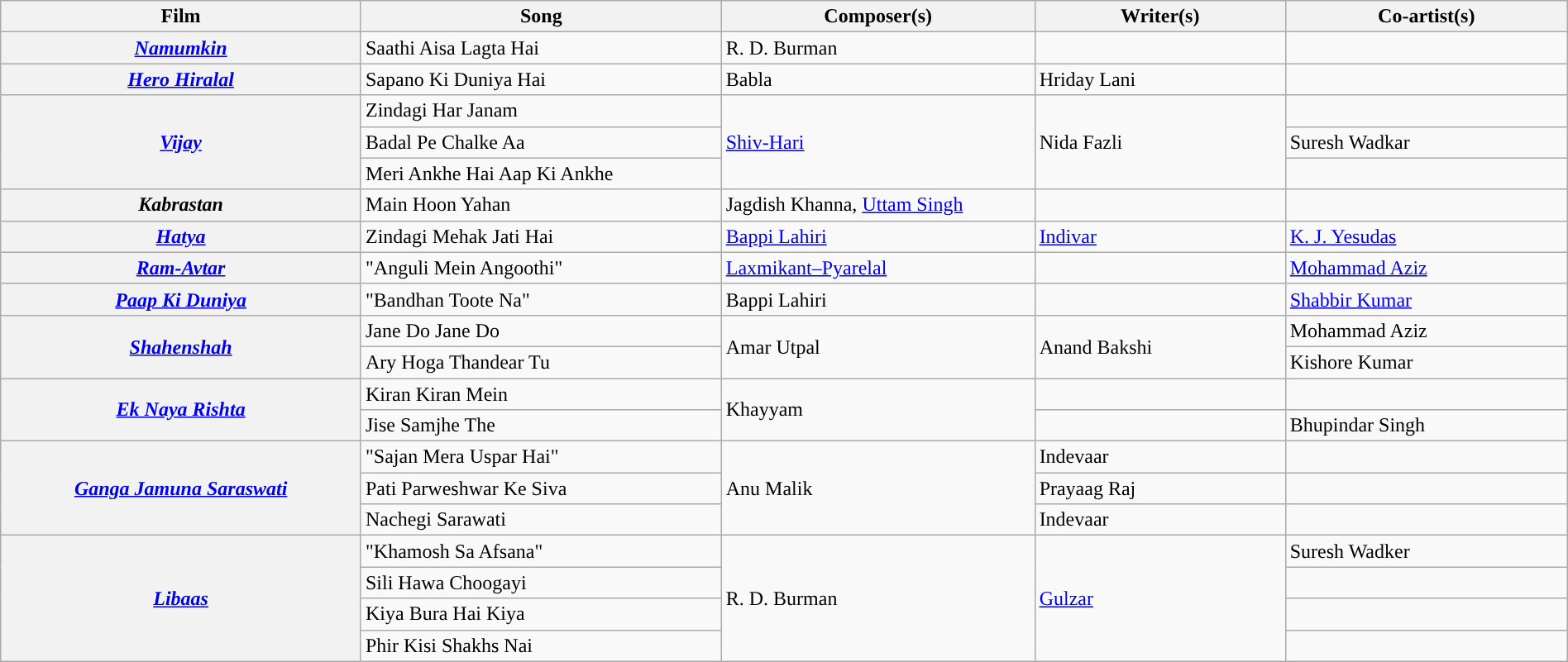<table class="wikitable plainrowheaders" style="width:100%; textcolor:#000">
<tr style="background:#b0e0e66;">
<th scope="col" style="width:23%;"><strong>Film</strong></th>
<th scope="col" style="width:23%;"><strong>Song</strong></th>
<th scope="col" style="width:20%;"><strong>Composer(s)</strong></th>
<th scope="col" style="width:16%;"><strong>Writer(s)</strong></th>
<th scope="col" style="width:18%;"><strong>Co-artist(s)</strong></th>
</tr>
<tr>
<th><em><a href='#'>Namumkin</a></em></th>
<td>Saathi Aisa Lagta Hai</td>
<td>R. D. Burman</td>
<td></td>
<td></td>
</tr>
<tr>
<th><em><a href='#'>Hero Hiralal</a></em></th>
<td>Sapano Ki Duniya Hai</td>
<td>Babla</td>
<td>Hriday Lani</td>
<td></td>
</tr>
<tr>
<th Rowspan=3><em><a href='#'>Vijay</a></em></th>
<td>Zindagi Har Janam</td>
<td rowspan=3><a href='#'>Shiv-Hari</a></td>
<td rowspan=3>Nida Fazli</td>
<td></td>
</tr>
<tr>
<td>Badal Pe Chalke Aa</td>
<td>Suresh Wadkar</td>
</tr>
<tr>
<td>Meri Ankhe Hai Aap Ki Ankhe</td>
<td></td>
</tr>
<tr>
<th><em>Kabrastan</em></th>
<td>Main Hoon Yahan</td>
<td>Jagdish Khanna, <a href='#'>Uttam Singh</a></td>
<td></td>
<td></td>
</tr>
<tr>
<th><em><a href='#'>Hatya</a></em></th>
<td>Zindagi Mehak Jati Hai</td>
<td><a href='#'>Bappi Lahiri</a></td>
<td><a href='#'>Indivar</a></td>
<td><a href='#'>K. J. Yesudas</a></td>
</tr>
<tr>
<th><em><a href='#'>Ram-Avtar</a></em></th>
<td>"Anguli Mein Angoothi"</td>
<td><a href='#'>Laxmikant–Pyarelal</a></td>
<td></td>
<td><a href='#'>Mohammad Aziz</a></td>
</tr>
<tr>
<th><em><a href='#'>Paap Ki Duniya</a></em></th>
<td>"Bandhan Toote Na"</td>
<td>Bappi Lahiri</td>
<td></td>
<td><a href='#'>Shabbir Kumar</a></td>
</tr>
<tr>
<th Rowspan=2><em><a href='#'>Shahenshah</a></em></th>
<td>Jane Do Jane Do</td>
<td rowspan=2>Amar Utpal</td>
<td rowspan=2>Anand Bakshi</td>
<td>Mohammad Aziz</td>
</tr>
<tr>
<td>Ary Hoga Thandear Tu</td>
<td>Kishore Kumar</td>
</tr>
<tr>
<th Rowspan=2><em><a href='#'>Ek Naya Rishta</a></em></th>
<td>Kiran Kiran Mein</td>
<td rowspan=2>Khayyam</td>
<td></td>
<td></td>
</tr>
<tr>
<td>Jise Samjhe The</td>
<td></td>
<td>Bhupindar Singh</td>
</tr>
<tr>
<th Rowspan=3><em><a href='#'>Ganga Jamuna Saraswati</a></em></th>
<td>"Sajan Mera Uspar Hai"</td>
<td rowspan=3>Anu Malik</td>
<td>Indevaar</td>
<td></td>
</tr>
<tr>
<td>Pati Parweshwar Ke Siva</td>
<td>Prayaag Raj</td>
<td></td>
</tr>
<tr>
<td>Nachegi Sarawati</td>
<td>Indevaar</td>
<td></td>
</tr>
<tr>
<th Rowspan=4><em><a href='#'>Libaas</a></em></th>
<td>"Khamosh Sa Afsana"</td>
<td rowspan=4>R. D. Burman</td>
<td rowspan=4><a href='#'>Gulzar</a></td>
<td>Suresh Wadker</td>
</tr>
<tr>
<td>Sili Hawa Choogayi</td>
<td></td>
</tr>
<tr>
<td>Kiya Bura Hai Kiya</td>
<td></td>
</tr>
<tr>
<td>Phir Kisi Shakhs Nai</td>
<td></td>
</tr>
</table>
